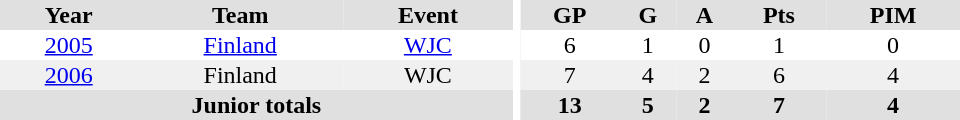<table border="0" cellpadding="1" cellspacing="0" ID="Table3" style="text-align:center; width:40em">
<tr ALIGN="center" bgcolor="#e0e0e0">
<th>Year</th>
<th>Team</th>
<th>Event</th>
<th rowspan="99" bgcolor="#ffffff"></th>
<th>GP</th>
<th>G</th>
<th>A</th>
<th>Pts</th>
<th>PIM</th>
</tr>
<tr>
<td><a href='#'>2005</a></td>
<td><a href='#'>Finland</a></td>
<td><a href='#'>WJC</a></td>
<td>6</td>
<td>1</td>
<td>0</td>
<td>1</td>
<td>0</td>
</tr>
<tr bgcolor="#f0f0f0">
<td><a href='#'>2006</a></td>
<td>Finland</td>
<td>WJC</td>
<td>7</td>
<td>4</td>
<td>2</td>
<td>6</td>
<td>4</td>
</tr>
<tr bgcolor="#e0e0e0">
<th colspan="3">Junior totals</th>
<th>13</th>
<th>5</th>
<th>2</th>
<th>7</th>
<th>4</th>
</tr>
</table>
